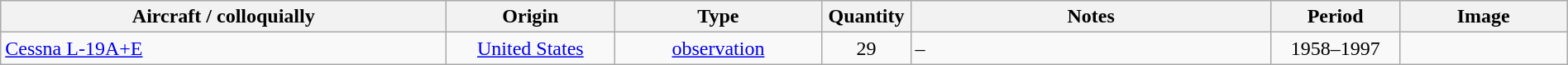<table class="wikitable" style="width:100%">
<tr>
<th style="width: 22em">Aircraft / colloquially</th>
<th style="width: 8em">Origin</th>
<th style="width: 10em">Type</th>
<th style="width: 4em">Quantity</th>
<th>Notes</th>
<th style="width: 6em">Period</th>
<th style="width: 8em">Image</th>
</tr>
<tr>
<td><a href='#'>Cessna L-19A+E</a></td>
<td style="text-align: center"><a href='#'>United States</a></td>
<td style="text-align: center"><a href='#'>observation</a></td>
<td style="text-align: center">29</td>
<td>–</td>
<td style="text-align: center">1958–1997</td>
<td></td>
</tr>
</table>
